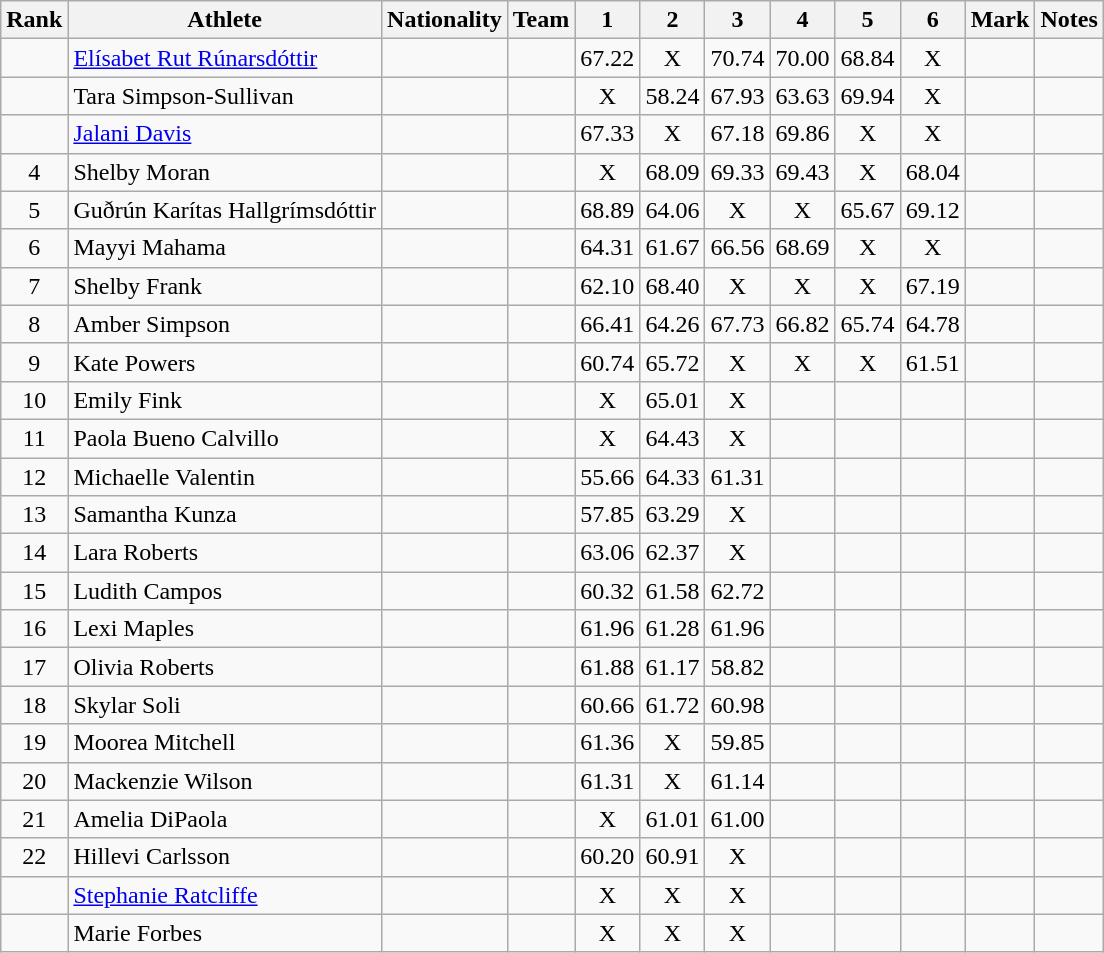<table class="wikitable sortable plainrowheaders" style="text-align:center">
<tr>
<th scope="col">Rank</th>
<th scope="col">Athlete</th>
<th scope="col">Nationality</th>
<th scope="col">Team</th>
<th>1</th>
<th>2</th>
<th>3</th>
<th>4</th>
<th>5</th>
<th>6</th>
<th scope="col">Mark</th>
<th scope="col">Notes</th>
</tr>
<tr>
<td></td>
<td align=left><a href='#'>Elísabet Rut Rúnarsdóttir</a></td>
<td align=left></td>
<td></td>
<td>67.22</td>
<td>X</td>
<td>70.74</td>
<td>70.00</td>
<td>68.84</td>
<td>X</td>
<td></td>
<td></td>
</tr>
<tr>
<td></td>
<td align=left>Tara Simpson-Sullivan</td>
<td align=left></td>
<td></td>
<td>X</td>
<td>58.24</td>
<td>67.93</td>
<td>63.63</td>
<td>69.94</td>
<td>X</td>
<td></td>
<td></td>
</tr>
<tr>
<td></td>
<td align=left><a href='#'>Jalani Davis</a></td>
<td align=left></td>
<td></td>
<td>67.33</td>
<td>X</td>
<td>67.18</td>
<td>69.86</td>
<td>X</td>
<td>X</td>
<td></td>
<td></td>
</tr>
<tr>
<td>4</td>
<td align=left>Shelby Moran</td>
<td align=left></td>
<td></td>
<td>X</td>
<td>68.09</td>
<td>69.33</td>
<td>69.43</td>
<td>X</td>
<td>68.04</td>
<td></td>
<td></td>
</tr>
<tr>
<td>5</td>
<td align=left>Guðrún Karítas Hallgrímsdóttir</td>
<td align=left></td>
<td></td>
<td>68.89</td>
<td>64.06</td>
<td>X</td>
<td>X</td>
<td>65.67</td>
<td>69.12</td>
<td></td>
<td></td>
</tr>
<tr>
<td>6</td>
<td align=left>Mayyi Mahama</td>
<td align=left></td>
<td></td>
<td>64.31</td>
<td>61.67</td>
<td>66.56</td>
<td>68.69</td>
<td>X</td>
<td>X</td>
<td></td>
<td></td>
</tr>
<tr>
<td>7</td>
<td align=left>Shelby Frank</td>
<td align=left></td>
<td></td>
<td>62.10</td>
<td>68.40</td>
<td>X</td>
<td>X</td>
<td>X</td>
<td>67.19</td>
<td></td>
<td></td>
</tr>
<tr>
<td>8</td>
<td align=left>Amber Simpson</td>
<td align=left></td>
<td></td>
<td>66.41</td>
<td>64.26</td>
<td>67.73</td>
<td>66.82</td>
<td>65.74</td>
<td>64.78</td>
<td></td>
<td></td>
</tr>
<tr>
<td>9</td>
<td align=left>Kate Powers</td>
<td align=left></td>
<td></td>
<td>60.74</td>
<td>65.72</td>
<td>X</td>
<td>X</td>
<td>X</td>
<td>61.51</td>
<td></td>
<td></td>
</tr>
<tr>
<td>10</td>
<td align=left>Emily Fink</td>
<td align=left></td>
<td></td>
<td>X</td>
<td>65.01</td>
<td>X</td>
<td></td>
<td></td>
<td></td>
<td></td>
<td></td>
</tr>
<tr>
<td>11</td>
<td align=left>Paola Bueno Calvillo</td>
<td align=left></td>
<td></td>
<td>X</td>
<td>64.43</td>
<td>X</td>
<td></td>
<td></td>
<td></td>
<td></td>
<td></td>
</tr>
<tr>
<td>12</td>
<td align=left>Michaelle Valentin</td>
<td align=left></td>
<td></td>
<td>55.66</td>
<td>64.33</td>
<td>61.31</td>
<td></td>
<td></td>
<td></td>
<td></td>
<td></td>
</tr>
<tr>
<td>13</td>
<td align=left>Samantha Kunza</td>
<td align=left></td>
<td></td>
<td>57.85</td>
<td>63.29</td>
<td>X</td>
<td></td>
<td></td>
<td></td>
<td></td>
<td></td>
</tr>
<tr>
<td>14</td>
<td align=left>Lara Roberts</td>
<td align=left></td>
<td></td>
<td>63.06</td>
<td>62.37</td>
<td>X</td>
<td></td>
<td></td>
<td></td>
<td></td>
<td></td>
</tr>
<tr>
<td>15</td>
<td align=left>Ludith Campos</td>
<td align=left></td>
<td></td>
<td>60.32</td>
<td>61.58</td>
<td>62.72</td>
<td></td>
<td></td>
<td></td>
<td></td>
<td></td>
</tr>
<tr>
<td>16</td>
<td align=left>Lexi Maples</td>
<td align=left></td>
<td></td>
<td>61.96</td>
<td>61.28</td>
<td>61.96</td>
<td></td>
<td></td>
<td></td>
<td></td>
<td></td>
</tr>
<tr>
<td>17</td>
<td align=left>Olivia Roberts</td>
<td align=left></td>
<td></td>
<td>61.88</td>
<td>61.17</td>
<td>58.82</td>
<td></td>
<td></td>
<td></td>
<td></td>
<td></td>
</tr>
<tr>
<td>18</td>
<td align=left>Skylar Soli</td>
<td align=left></td>
<td></td>
<td>60.66</td>
<td>61.72</td>
<td>60.98</td>
<td></td>
<td></td>
<td></td>
<td></td>
<td></td>
</tr>
<tr>
<td>19</td>
<td align=left>Moorea Mitchell</td>
<td align=left></td>
<td></td>
<td>61.36</td>
<td>X</td>
<td>59.85</td>
<td></td>
<td></td>
<td></td>
<td></td>
<td></td>
</tr>
<tr>
<td>20</td>
<td align=left>Mackenzie Wilson</td>
<td align=left></td>
<td></td>
<td>61.31</td>
<td>X</td>
<td>61.14</td>
<td></td>
<td></td>
<td></td>
<td></td>
<td></td>
</tr>
<tr>
<td>21</td>
<td align=left>Amelia DiPaola</td>
<td align=left></td>
<td></td>
<td>X</td>
<td>61.01</td>
<td>61.00</td>
<td></td>
<td></td>
<td></td>
<td></td>
<td></td>
</tr>
<tr>
<td>22</td>
<td align=left>Hillevi Carlsson</td>
<td align=left></td>
<td></td>
<td>60.20</td>
<td>60.91</td>
<td>X</td>
<td></td>
<td></td>
<td></td>
<td></td>
<td></td>
</tr>
<tr>
<td></td>
<td align=left><a href='#'>Stephanie Ratcliffe</a></td>
<td align=left></td>
<td></td>
<td>X</td>
<td>X</td>
<td>X</td>
<td></td>
<td></td>
<td></td>
<td></td>
<td></td>
</tr>
<tr>
<td></td>
<td align=left>Marie Forbes</td>
<td align=left></td>
<td></td>
<td>X</td>
<td>X</td>
<td>X</td>
<td></td>
<td></td>
<td></td>
<td></td>
<td></td>
</tr>
</table>
